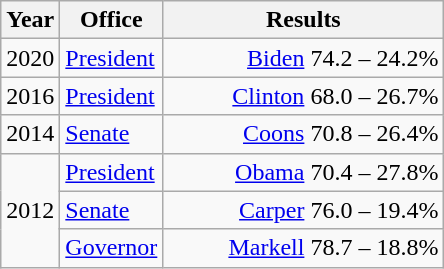<table class=wikitable>
<tr>
<th width="30">Year</th>
<th width="60">Office</th>
<th width="180">Results</th>
</tr>
<tr>
<td>2020</td>
<td><a href='#'>President</a></td>
<td align="right" ><a href='#'>Biden</a> 74.2 – 24.2%</td>
</tr>
<tr>
<td>2016</td>
<td><a href='#'>President</a></td>
<td align="right" ><a href='#'>Clinton</a> 68.0 – 26.7%</td>
</tr>
<tr>
<td>2014</td>
<td><a href='#'>Senate</a></td>
<td align="right" ><a href='#'>Coons</a> 70.8 – 26.4%</td>
</tr>
<tr>
<td rowspan="3">2012</td>
<td><a href='#'>President</a></td>
<td align="right" ><a href='#'>Obama</a> 70.4 – 27.8%</td>
</tr>
<tr>
<td><a href='#'>Senate</a></td>
<td align="right" ><a href='#'>Carper</a> 76.0 – 19.4%</td>
</tr>
<tr>
<td><a href='#'>Governor</a></td>
<td align="right" ><a href='#'>Markell</a> 78.7 – 18.8%</td>
</tr>
</table>
